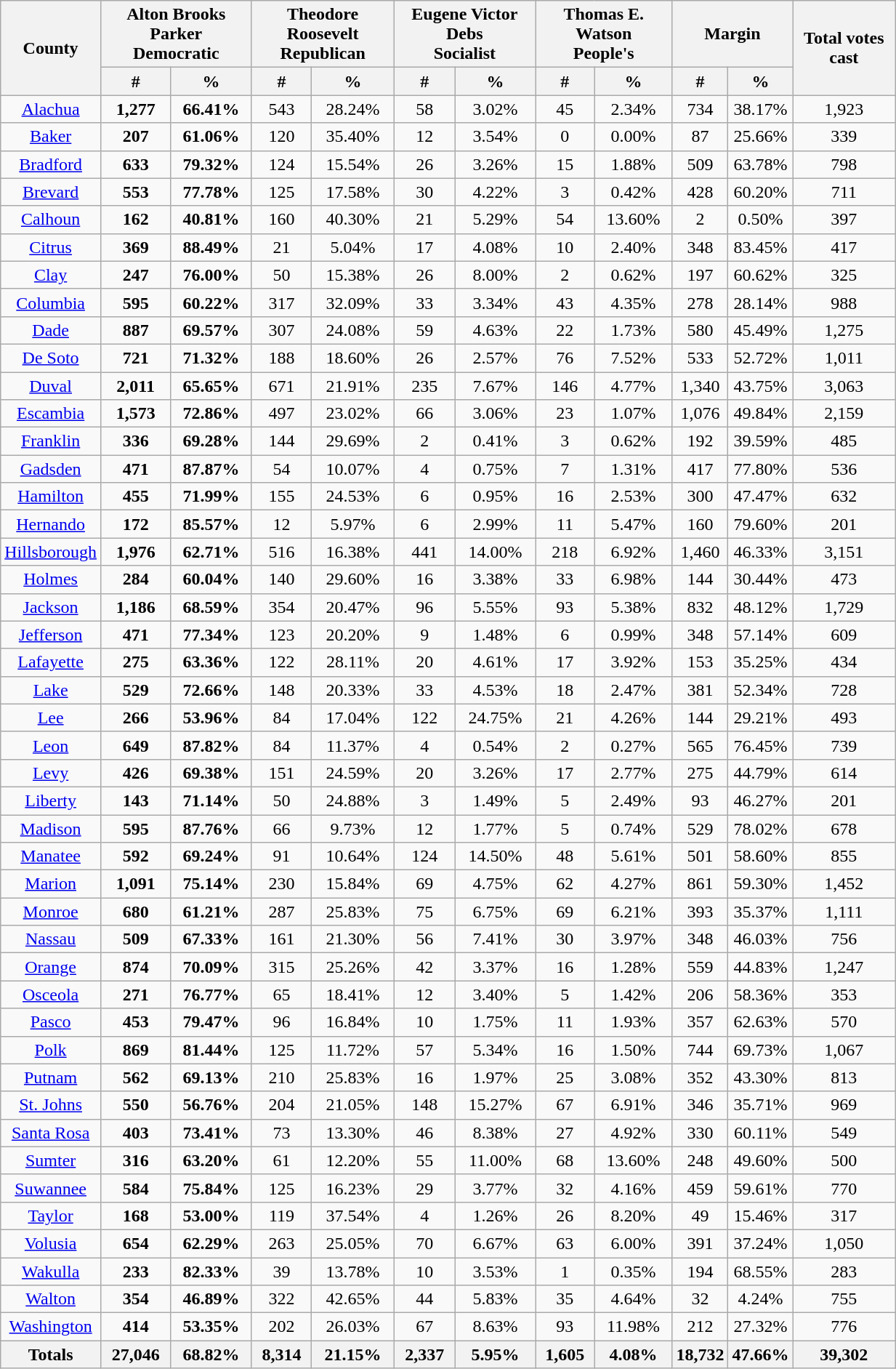<table width="65%" class="wikitable sortable">
<tr>
<th style="text-align:center;" rowspan="2">County</th>
<th style="text-align:center;" colspan="2">Alton Brooks Parker<br> Democratic</th>
<th style="text-align:center;" colspan="2">Theodore Roosevelt<br>Republican</th>
<th style="text-align:center;" colspan="2">Eugene Victor Debs<br>Socialist</th>
<th style="text-align:center;" colspan="2">Thomas E. Watson<br>People's</th>
<th style="text-align:center;" colspan="2">Margin</th>
<th style="text-align:center;" rowspan="2">Total votes cast</th>
</tr>
<tr>
<th style="text-align:center;" data-sort-type="number">#</th>
<th style="text-align:center;" data-sort-type="number">%</th>
<th style="text-align:center;" data-sort-type="number">#</th>
<th style="text-align:center;" data-sort-type="number">%</th>
<th style="text-align:center;" data-sort-type="number">#</th>
<th style="text-align:center;" data-sort-type="number">%</th>
<th style="text-align:center;" data-sort-type="number">#</th>
<th style="text-align:center;" data-sort-type="number">%</th>
<th style="text-align:center;" data-sort-type="number">#</th>
<th style="text-align:center;" data-sort-type="number">%</th>
</tr>
<tr style="text-align:center;">
<td><a href='#'>Alachua</a></td>
<td><strong>1,277</strong></td>
<td><strong>66.41%</strong></td>
<td>543</td>
<td>28.24%</td>
<td>58</td>
<td>3.02%</td>
<td>45</td>
<td>2.34%</td>
<td>734</td>
<td>38.17%</td>
<td>1,923</td>
</tr>
<tr style="text-align:center;">
<td><a href='#'>Baker</a></td>
<td><strong>207</strong></td>
<td><strong>61.06%</strong></td>
<td>120</td>
<td>35.40%</td>
<td>12</td>
<td>3.54%</td>
<td>0</td>
<td>0.00%</td>
<td>87</td>
<td>25.66%</td>
<td>339</td>
</tr>
<tr style="text-align:center;">
<td><a href='#'>Bradford</a></td>
<td><strong>633</strong></td>
<td><strong>79.32%</strong></td>
<td>124</td>
<td>15.54%</td>
<td>26</td>
<td>3.26%</td>
<td>15</td>
<td>1.88%</td>
<td>509</td>
<td>63.78%</td>
<td>798</td>
</tr>
<tr style="text-align:center;">
<td><a href='#'>Brevard</a></td>
<td><strong>553</strong></td>
<td><strong>77.78%</strong></td>
<td>125</td>
<td>17.58%</td>
<td>30</td>
<td>4.22%</td>
<td>3</td>
<td>0.42%</td>
<td>428</td>
<td>60.20%</td>
<td>711</td>
</tr>
<tr style="text-align:center;">
<td><a href='#'>Calhoun</a></td>
<td><strong>162</strong></td>
<td><strong>40.81%</strong></td>
<td>160</td>
<td>40.30%</td>
<td>21</td>
<td>5.29%</td>
<td>54</td>
<td>13.60%</td>
<td>2</td>
<td>0.50%</td>
<td>397</td>
</tr>
<tr style="text-align:center;">
<td><a href='#'>Citrus</a></td>
<td><strong>369</strong></td>
<td><strong>88.49%</strong></td>
<td>21</td>
<td>5.04%</td>
<td>17</td>
<td>4.08%</td>
<td>10</td>
<td>2.40%</td>
<td>348</td>
<td>83.45%</td>
<td>417</td>
</tr>
<tr style="text-align:center;">
<td><a href='#'>Clay</a></td>
<td><strong>247</strong></td>
<td><strong>76.00%</strong></td>
<td>50</td>
<td>15.38%</td>
<td>26</td>
<td>8.00%</td>
<td>2</td>
<td>0.62%</td>
<td>197</td>
<td>60.62%</td>
<td>325</td>
</tr>
<tr style="text-align:center;">
<td><a href='#'>Columbia</a></td>
<td><strong>595</strong></td>
<td><strong>60.22%</strong></td>
<td>317</td>
<td>32.09%</td>
<td>33</td>
<td>3.34%</td>
<td>43</td>
<td>4.35%</td>
<td>278</td>
<td>28.14%</td>
<td>988</td>
</tr>
<tr style="text-align:center;">
<td><a href='#'>Dade</a></td>
<td><strong>887</strong></td>
<td><strong>69.57%</strong></td>
<td>307</td>
<td>24.08%</td>
<td>59</td>
<td>4.63%</td>
<td>22</td>
<td>1.73%</td>
<td>580</td>
<td>45.49%</td>
<td>1,275</td>
</tr>
<tr style="text-align:center;">
<td><a href='#'>De Soto</a></td>
<td><strong>721</strong></td>
<td><strong>71.32%</strong></td>
<td>188</td>
<td>18.60%</td>
<td>26</td>
<td>2.57%</td>
<td>76</td>
<td>7.52%</td>
<td>533</td>
<td>52.72%</td>
<td>1,011</td>
</tr>
<tr style="text-align:center;">
<td><a href='#'>Duval</a></td>
<td><strong>2,011</strong></td>
<td><strong>65.65%</strong></td>
<td>671</td>
<td>21.91%</td>
<td>235</td>
<td>7.67%</td>
<td>146</td>
<td>4.77%</td>
<td>1,340</td>
<td>43.75%</td>
<td>3,063</td>
</tr>
<tr style="text-align:center;">
<td><a href='#'>Escambia</a></td>
<td><strong>1,573</strong></td>
<td><strong>72.86%</strong></td>
<td>497</td>
<td>23.02%</td>
<td>66</td>
<td>3.06%</td>
<td>23</td>
<td>1.07%</td>
<td>1,076</td>
<td>49.84%</td>
<td>2,159</td>
</tr>
<tr style="text-align:center;">
<td><a href='#'>Franklin</a></td>
<td><strong>336</strong></td>
<td><strong>69.28%</strong></td>
<td>144</td>
<td>29.69%</td>
<td>2</td>
<td>0.41%</td>
<td>3</td>
<td>0.62%</td>
<td>192</td>
<td>39.59%</td>
<td>485</td>
</tr>
<tr style="text-align:center;">
<td><a href='#'>Gadsden</a></td>
<td><strong>471</strong></td>
<td><strong>87.87%</strong></td>
<td>54</td>
<td>10.07%</td>
<td>4</td>
<td>0.75%</td>
<td>7</td>
<td>1.31%</td>
<td>417</td>
<td>77.80%</td>
<td>536</td>
</tr>
<tr style="text-align:center;">
<td><a href='#'>Hamilton</a></td>
<td><strong>455</strong></td>
<td><strong>71.99%</strong></td>
<td>155</td>
<td>24.53%</td>
<td>6</td>
<td>0.95%</td>
<td>16</td>
<td>2.53%</td>
<td>300</td>
<td>47.47%</td>
<td>632</td>
</tr>
<tr style="text-align:center;">
<td><a href='#'>Hernando</a></td>
<td><strong>172</strong></td>
<td><strong>85.57%</strong></td>
<td>12</td>
<td>5.97%</td>
<td>6</td>
<td>2.99%</td>
<td>11</td>
<td>5.47%</td>
<td>160</td>
<td>79.60%</td>
<td>201</td>
</tr>
<tr style="text-align:center;">
<td><a href='#'>Hillsborough</a></td>
<td><strong>1,976</strong></td>
<td><strong>62.71%</strong></td>
<td>516</td>
<td>16.38%</td>
<td>441</td>
<td>14.00%</td>
<td>218</td>
<td>6.92%</td>
<td>1,460</td>
<td>46.33%</td>
<td>3,151</td>
</tr>
<tr style="text-align:center;">
<td><a href='#'>Holmes</a></td>
<td><strong>284</strong></td>
<td><strong>60.04%</strong></td>
<td>140</td>
<td>29.60%</td>
<td>16</td>
<td>3.38%</td>
<td>33</td>
<td>6.98%</td>
<td>144</td>
<td>30.44%</td>
<td>473</td>
</tr>
<tr style="text-align:center;">
<td><a href='#'>Jackson</a></td>
<td><strong>1,186</strong></td>
<td><strong>68.59%</strong></td>
<td>354</td>
<td>20.47%</td>
<td>96</td>
<td>5.55%</td>
<td>93</td>
<td>5.38%</td>
<td>832</td>
<td>48.12%</td>
<td>1,729</td>
</tr>
<tr style="text-align:center;">
<td><a href='#'>Jefferson</a></td>
<td><strong>471</strong></td>
<td><strong>77.34%</strong></td>
<td>123</td>
<td>20.20%</td>
<td>9</td>
<td>1.48%</td>
<td>6</td>
<td>0.99%</td>
<td>348</td>
<td>57.14%</td>
<td>609</td>
</tr>
<tr style="text-align:center;">
<td><a href='#'>Lafayette</a></td>
<td><strong>275</strong></td>
<td><strong>63.36%</strong></td>
<td>122</td>
<td>28.11%</td>
<td>20</td>
<td>4.61%</td>
<td>17</td>
<td>3.92%</td>
<td>153</td>
<td>35.25%</td>
<td>434</td>
</tr>
<tr style="text-align:center;">
<td><a href='#'>Lake</a></td>
<td><strong>529</strong></td>
<td><strong>72.66%</strong></td>
<td>148</td>
<td>20.33%</td>
<td>33</td>
<td>4.53%</td>
<td>18</td>
<td>2.47%</td>
<td>381</td>
<td>52.34%</td>
<td>728</td>
</tr>
<tr style="text-align:center;">
<td><a href='#'>Lee</a></td>
<td><strong>266</strong></td>
<td><strong>53.96%</strong></td>
<td>84</td>
<td>17.04%</td>
<td>122</td>
<td>24.75%</td>
<td>21</td>
<td>4.26%</td>
<td>144</td>
<td>29.21%</td>
<td>493</td>
</tr>
<tr style="text-align:center;">
<td><a href='#'>Leon</a></td>
<td><strong>649</strong></td>
<td><strong>87.82%</strong></td>
<td>84</td>
<td>11.37%</td>
<td>4</td>
<td>0.54%</td>
<td>2</td>
<td>0.27%</td>
<td>565</td>
<td>76.45%</td>
<td>739</td>
</tr>
<tr style="text-align:center;">
<td><a href='#'>Levy</a></td>
<td><strong>426</strong></td>
<td><strong>69.38%</strong></td>
<td>151</td>
<td>24.59%</td>
<td>20</td>
<td>3.26%</td>
<td>17</td>
<td>2.77%</td>
<td>275</td>
<td>44.79%</td>
<td>614</td>
</tr>
<tr style="text-align:center;">
<td><a href='#'>Liberty</a></td>
<td><strong>143</strong></td>
<td><strong>71.14%</strong></td>
<td>50</td>
<td>24.88%</td>
<td>3</td>
<td>1.49%</td>
<td>5</td>
<td>2.49%</td>
<td>93</td>
<td>46.27%</td>
<td>201</td>
</tr>
<tr style="text-align:center;">
<td><a href='#'>Madison</a></td>
<td><strong>595</strong></td>
<td><strong>87.76%</strong></td>
<td>66</td>
<td>9.73%</td>
<td>12</td>
<td>1.77%</td>
<td>5</td>
<td>0.74%</td>
<td>529</td>
<td>78.02%</td>
<td>678</td>
</tr>
<tr style="text-align:center;">
<td><a href='#'>Manatee</a></td>
<td><strong>592</strong></td>
<td><strong>69.24%</strong></td>
<td>91</td>
<td>10.64%</td>
<td>124</td>
<td>14.50%</td>
<td>48</td>
<td>5.61%</td>
<td>501</td>
<td>58.60%</td>
<td>855</td>
</tr>
<tr style="text-align:center;">
<td><a href='#'>Marion</a></td>
<td><strong>1,091</strong></td>
<td><strong>75.14%</strong></td>
<td>230</td>
<td>15.84%</td>
<td>69</td>
<td>4.75%</td>
<td>62</td>
<td>4.27%</td>
<td>861</td>
<td>59.30%</td>
<td>1,452</td>
</tr>
<tr style="text-align:center;">
<td><a href='#'>Monroe</a></td>
<td><strong>680</strong></td>
<td><strong>61.21%</strong></td>
<td>287</td>
<td>25.83%</td>
<td>75</td>
<td>6.75%</td>
<td>69</td>
<td>6.21%</td>
<td>393</td>
<td>35.37%</td>
<td>1,111</td>
</tr>
<tr style="text-align:center;">
<td><a href='#'>Nassau</a></td>
<td><strong>509</strong></td>
<td><strong>67.33%</strong></td>
<td>161</td>
<td>21.30%</td>
<td>56</td>
<td>7.41%</td>
<td>30</td>
<td>3.97%</td>
<td>348</td>
<td>46.03%</td>
<td>756</td>
</tr>
<tr style="text-align:center;">
<td><a href='#'>Orange</a></td>
<td><strong>874</strong></td>
<td><strong>70.09%</strong></td>
<td>315</td>
<td>25.26%</td>
<td>42</td>
<td>3.37%</td>
<td>16</td>
<td>1.28%</td>
<td>559</td>
<td>44.83%</td>
<td>1,247</td>
</tr>
<tr style="text-align:center;">
<td><a href='#'>Osceola</a></td>
<td><strong>271</strong></td>
<td><strong>76.77%</strong></td>
<td>65</td>
<td>18.41%</td>
<td>12</td>
<td>3.40%</td>
<td>5</td>
<td>1.42%</td>
<td>206</td>
<td>58.36%</td>
<td>353</td>
</tr>
<tr style="text-align:center;">
<td><a href='#'>Pasco</a></td>
<td><strong>453</strong></td>
<td><strong>79.47%</strong></td>
<td>96</td>
<td>16.84%</td>
<td>10</td>
<td>1.75%</td>
<td>11</td>
<td>1.93%</td>
<td>357</td>
<td>62.63%</td>
<td>570</td>
</tr>
<tr style="text-align:center;">
<td><a href='#'>Polk</a></td>
<td><strong>869</strong></td>
<td><strong>81.44%</strong></td>
<td>125</td>
<td>11.72%</td>
<td>57</td>
<td>5.34%</td>
<td>16</td>
<td>1.50%</td>
<td>744</td>
<td>69.73%</td>
<td>1,067</td>
</tr>
<tr style="text-align:center;">
<td><a href='#'>Putnam</a></td>
<td><strong>562</strong></td>
<td><strong>69.13%</strong></td>
<td>210</td>
<td>25.83%</td>
<td>16</td>
<td>1.97%</td>
<td>25</td>
<td>3.08%</td>
<td>352</td>
<td>43.30%</td>
<td>813</td>
</tr>
<tr style="text-align:center;">
<td><a href='#'>St. Johns</a></td>
<td><strong>550</strong></td>
<td><strong>56.76%</strong></td>
<td>204</td>
<td>21.05%</td>
<td>148</td>
<td>15.27%</td>
<td>67</td>
<td>6.91%</td>
<td>346</td>
<td>35.71%</td>
<td>969</td>
</tr>
<tr style="text-align:center;">
<td><a href='#'>Santa Rosa</a></td>
<td><strong>403</strong></td>
<td><strong>73.41%</strong></td>
<td>73</td>
<td>13.30%</td>
<td>46</td>
<td>8.38%</td>
<td>27</td>
<td>4.92%</td>
<td>330</td>
<td>60.11%</td>
<td>549</td>
</tr>
<tr style="text-align:center;">
<td><a href='#'>Sumter</a></td>
<td><strong>316</strong></td>
<td><strong>63.20%</strong></td>
<td>61</td>
<td>12.20%</td>
<td>55</td>
<td>11.00%</td>
<td>68</td>
<td>13.60%</td>
<td>248</td>
<td>49.60%</td>
<td>500</td>
</tr>
<tr style="text-align:center;">
<td><a href='#'>Suwannee</a></td>
<td><strong>584</strong></td>
<td><strong>75.84%</strong></td>
<td>125</td>
<td>16.23%</td>
<td>29</td>
<td>3.77%</td>
<td>32</td>
<td>4.16%</td>
<td>459</td>
<td>59.61%</td>
<td>770</td>
</tr>
<tr style="text-align:center;">
<td><a href='#'>Taylor</a></td>
<td><strong>168</strong></td>
<td><strong>53.00%</strong></td>
<td>119</td>
<td>37.54%</td>
<td>4</td>
<td>1.26%</td>
<td>26</td>
<td>8.20%</td>
<td>49</td>
<td>15.46%</td>
<td>317</td>
</tr>
<tr style="text-align:center;">
<td><a href='#'>Volusia</a></td>
<td><strong>654</strong></td>
<td><strong>62.29%</strong></td>
<td>263</td>
<td>25.05%</td>
<td>70</td>
<td>6.67%</td>
<td>63</td>
<td>6.00%</td>
<td>391</td>
<td>37.24%</td>
<td>1,050</td>
</tr>
<tr style="text-align:center;">
<td><a href='#'>Wakulla</a></td>
<td><strong>233</strong></td>
<td><strong>82.33%</strong></td>
<td>39</td>
<td>13.78%</td>
<td>10</td>
<td>3.53%</td>
<td>1</td>
<td>0.35%</td>
<td>194</td>
<td>68.55%</td>
<td>283</td>
</tr>
<tr style="text-align:center;">
<td><a href='#'>Walton</a></td>
<td><strong>354</strong></td>
<td><strong>46.89%</strong></td>
<td>322</td>
<td>42.65%</td>
<td>44</td>
<td>5.83%</td>
<td>35</td>
<td>4.64%</td>
<td>32</td>
<td>4.24%</td>
<td>755</td>
</tr>
<tr style="text-align:center;">
<td><a href='#'>Washington</a></td>
<td><strong>414</strong></td>
<td><strong>53.35%</strong></td>
<td>202</td>
<td>26.03%</td>
<td>67</td>
<td>8.63%</td>
<td>93</td>
<td>11.98%</td>
<td>212</td>
<td>27.32%</td>
<td>776</td>
</tr>
<tr style="text-align:center;">
<th>Totals</th>
<th>27,046</th>
<th>68.82%</th>
<th>8,314</th>
<th>21.15%</th>
<th>2,337</th>
<th>5.95%</th>
<th>1,605</th>
<th>4.08%</th>
<th>18,732</th>
<th>47.66%</th>
<th>39,302</th>
</tr>
</table>
